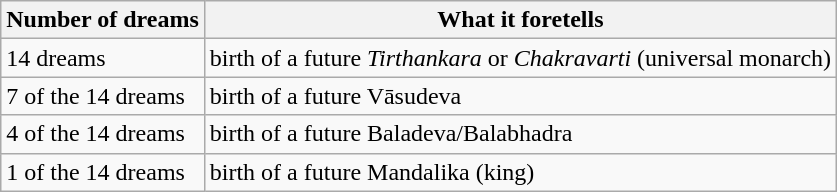<table class="wikitable">
<tr>
<th>Number of dreams</th>
<th>What it foretells</th>
</tr>
<tr>
<td>14 dreams</td>
<td>birth of a future <em>Tirthankara</em> or <em>Chakravarti</em> (universal monarch)</td>
</tr>
<tr>
<td>7 of the 14 dreams</td>
<td>birth of a future Vāsudeva</td>
</tr>
<tr>
<td>4 of the 14 dreams</td>
<td>birth of a future Baladeva/Balabhadra</td>
</tr>
<tr>
<td>1 of the 14 dreams</td>
<td>birth of a future Mandalika (king)</td>
</tr>
</table>
